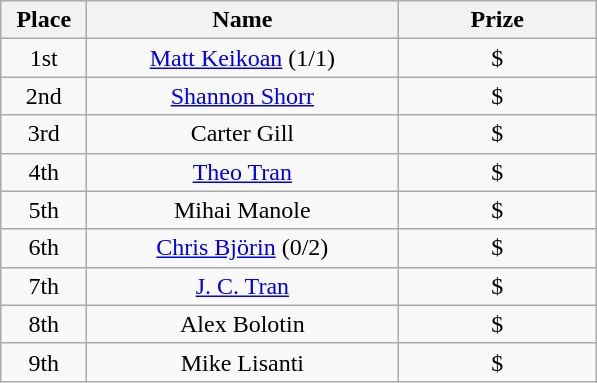<table class="wikitable">
<tr>
<th width="50">Place</th>
<th width="200">Name</th>
<th width="125">Prize</th>
</tr>
<tr>
<td align = "center">1st</td>
<td align = "center"><a href='#'>Matt Keikoan</a> (1/1)</td>
<td align = "center">$</td>
</tr>
<tr>
<td align = "center">2nd</td>
<td align = "center"><a href='#'>Shannon Shorr</a></td>
<td align = "center">$</td>
</tr>
<tr>
<td align = "center">3rd</td>
<td align = "center">Carter Gill</td>
<td align = "center">$</td>
</tr>
<tr>
<td align = "center">4th</td>
<td align = "center"><a href='#'>Theo Tran</a></td>
<td align = "center">$</td>
</tr>
<tr>
<td align = "center">5th</td>
<td align = "center">Mihai Manole</td>
<td align = "center">$</td>
</tr>
<tr>
<td align = "center">6th</td>
<td align = "center"><a href='#'>Chris Björin</a> (0/2)</td>
<td align = "center">$</td>
</tr>
<tr>
<td align = "center">7th</td>
<td align = "center"><a href='#'>J. C. Tran</a></td>
<td align = "center">$</td>
</tr>
<tr>
<td align = "center">8th</td>
<td align = "center">Alex Bolotin</td>
<td align = "center">$</td>
</tr>
<tr>
<td align = "center">9th</td>
<td align = "center">Mike Lisanti</td>
<td align = "center">$</td>
</tr>
</table>
